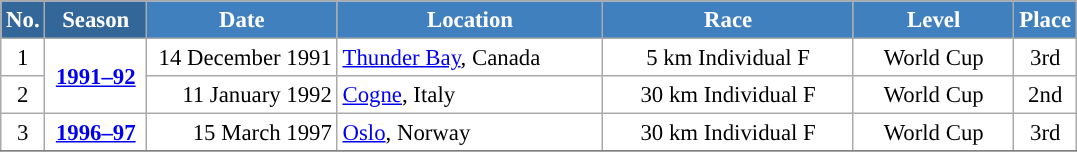<table class="wikitable sortable" style="font-size:95%; text-align:center; border:grey solid 1px; border-collapse:collapse; background:#ffffff;">
<tr style="background:#efefef;">
<th style="background-color:#369; color:white;">No.</th>
<th style="background-color:#369; color:white;">Season</th>
<th style="background-color:#4180be; color:white; width:120px;">Date</th>
<th style="background-color:#4180be; color:white; width:170px;">Location</th>
<th style="background-color:#4180be; color:white; width:160px;">Race</th>
<th style="background-color:#4180be; color:white; width:100px;">Level</th>
<th style="background-color:#4180be; color:white;">Place</th>
</tr>
<tr>
<td align=center>1</td>
<td rowspan=2 align=center><strong> <a href='#'>1991–92</a> </strong></td>
<td align=right>14 December 1991</td>
<td align=left> <a href='#'>Thunder Bay</a>, Canada</td>
<td>5 km Individual F</td>
<td>World Cup</td>
<td>3rd</td>
</tr>
<tr>
<td align=center>2</td>
<td align=right>11 January 1992</td>
<td align=left> <a href='#'>Cogne</a>, Italy</td>
<td>30 km Individual F</td>
<td>World Cup</td>
<td>2nd</td>
</tr>
<tr>
<td align=center>3</td>
<td rowspan=1 align=center><strong> <a href='#'>1996–97</a> </strong></td>
<td align=right>15 March 1997</td>
<td align=left> <a href='#'>Oslo</a>, Norway</td>
<td>30 km Individual F</td>
<td>World Cup</td>
<td>3rd</td>
</tr>
<tr>
</tr>
</table>
